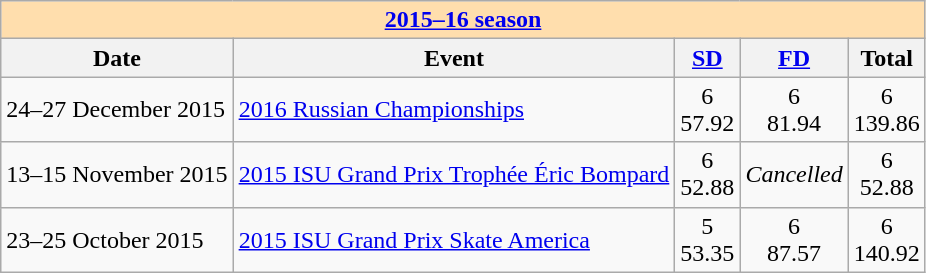<table class="wikitable">
<tr>
<td style="background-color: #ffdead;" colspan=5 align=center><strong><a href='#'>2015–16 season</a></strong></td>
</tr>
<tr>
<th>Date</th>
<th>Event</th>
<th><a href='#'>SD</a></th>
<th><a href='#'>FD</a></th>
<th>Total</th>
</tr>
<tr>
<td>24–27 December 2015</td>
<td><a href='#'>2016 Russian Championships</a></td>
<td align=center>6 <br> 57.92</td>
<td align=center>6 <br> 81.94</td>
<td align=center>6 <br> 139.86</td>
</tr>
<tr>
<td>13–15 November 2015</td>
<td><a href='#'>2015 ISU Grand Prix Trophée Éric Bompard</a></td>
<td align=center>6 <br> 52.88</td>
<td align=center><em>Cancelled</em></td>
<td align=center>6 <br> 52.88</td>
</tr>
<tr>
<td>23–25 October 2015</td>
<td><a href='#'>2015 ISU Grand Prix Skate America</a></td>
<td align=center>5 <br> 53.35</td>
<td align=center>6 <br> 87.57</td>
<td align=center>6 <br> 140.92</td>
</tr>
</table>
